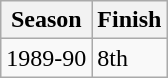<table class="wikitable">
<tr>
<th>Season</th>
<th>Finish</th>
</tr>
<tr>
<td>1989-90</td>
<td>8th</td>
</tr>
</table>
